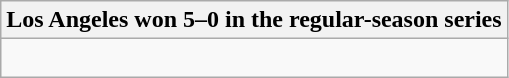<table class="wikitable collapsible collapsed">
<tr>
<th>Los Angeles won 5–0 in the regular-season series</th>
</tr>
<tr>
<td><br>



</td>
</tr>
</table>
